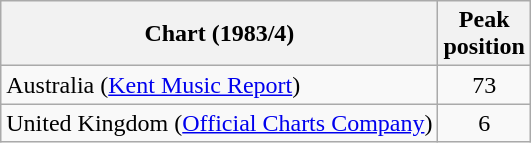<table class="wikitable">
<tr>
<th>Chart (1983/4)</th>
<th>Peak<br> position</th>
</tr>
<tr>
<td>Australia (<a href='#'>Kent Music Report</a>)</td>
<td align="center">73</td>
</tr>
<tr>
<td>United Kingdom (<a href='#'>Official Charts Company</a>)</td>
<td align="center">6</td>
</tr>
</table>
